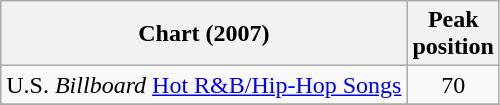<table class="wikitable">
<tr>
<th>Chart (2007)</th>
<th>Peak<br>position</th>
</tr>
<tr>
<td align="left">U.S. <em>Billboard</em> <a href='#'>Hot R&B/Hip-Hop Songs</a></td>
<td align="center">70</td>
</tr>
<tr>
</tr>
</table>
